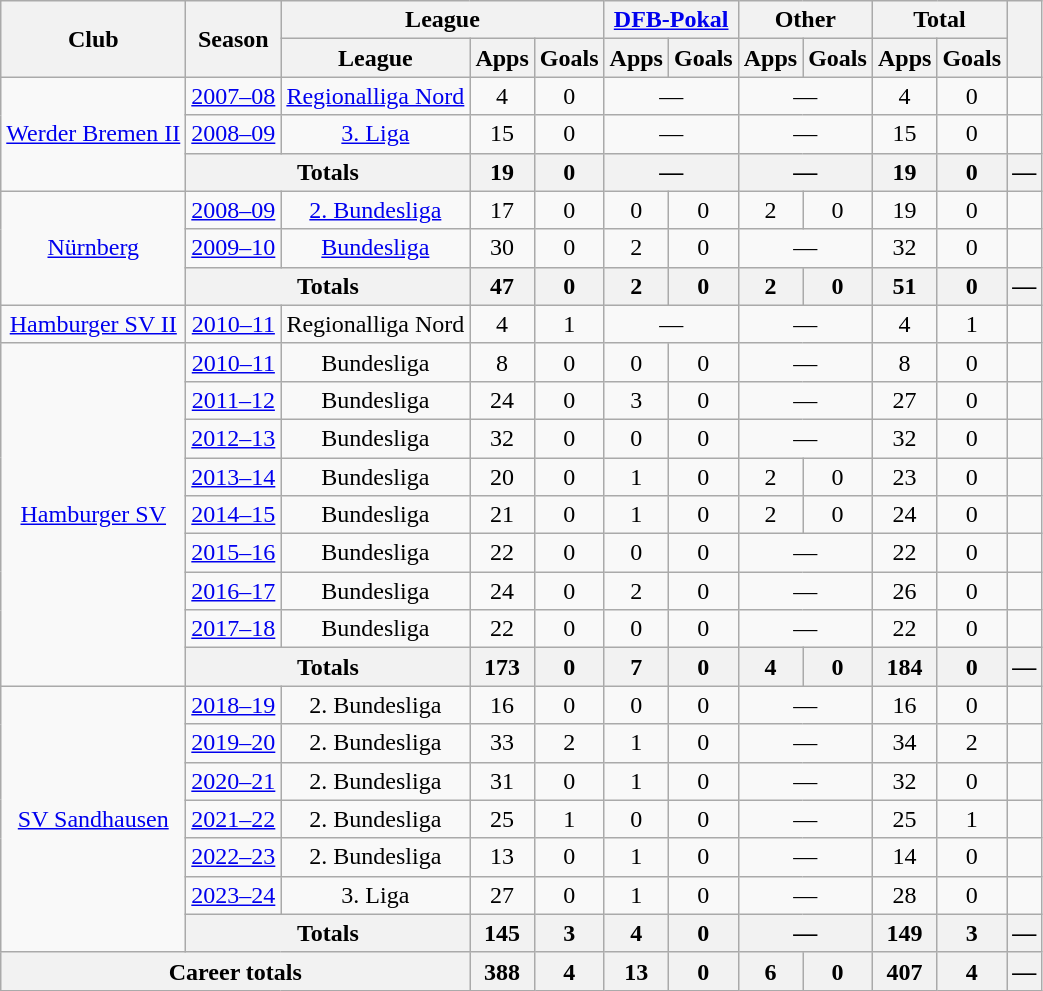<table class="wikitable" style="text-align:center">
<tr>
<th rowspan="2">Club</th>
<th rowspan="2">Season</th>
<th colspan="3">League</th>
<th colspan="2"><a href='#'>DFB-Pokal</a></th>
<th colspan="2">Other</th>
<th colspan="2">Total</th>
<th rowspan="2"></th>
</tr>
<tr>
<th>League</th>
<th>Apps</th>
<th>Goals</th>
<th>Apps</th>
<th>Goals</th>
<th>Apps</th>
<th>Goals</th>
<th>Apps</th>
<th>Goals</th>
</tr>
<tr>
<td rowspan="3"><a href='#'>Werder Bremen II</a></td>
<td><a href='#'>2007–08</a></td>
<td><a href='#'>Regionalliga Nord</a></td>
<td>4</td>
<td>0</td>
<td colspan="2">—</td>
<td colspan="2">—</td>
<td>4</td>
<td>0</td>
<td></td>
</tr>
<tr>
<td><a href='#'>2008–09</a></td>
<td><a href='#'>3. Liga</a></td>
<td>15</td>
<td>0</td>
<td colspan="2">—</td>
<td colspan="2">—</td>
<td>15</td>
<td>0</td>
<td></td>
</tr>
<tr>
<th colspan="2">Totals</th>
<th>19</th>
<th>0</th>
<th colspan="2">—</th>
<th colspan="2">—</th>
<th>19</th>
<th>0</th>
<th>—</th>
</tr>
<tr>
<td rowspan="3"><a href='#'>Nürnberg</a></td>
<td><a href='#'>2008–09</a></td>
<td><a href='#'>2. Bundesliga</a></td>
<td>17</td>
<td>0</td>
<td>0</td>
<td>0</td>
<td>2</td>
<td>0</td>
<td>19</td>
<td>0</td>
<td></td>
</tr>
<tr>
<td><a href='#'>2009–10</a></td>
<td><a href='#'>Bundesliga</a></td>
<td>30</td>
<td>0</td>
<td>2</td>
<td>0</td>
<td colspan="2">—</td>
<td>32</td>
<td>0</td>
<td></td>
</tr>
<tr>
<th colspan="2">Totals</th>
<th>47</th>
<th>0</th>
<th>2</th>
<th>0</th>
<th>2</th>
<th>0</th>
<th>51</th>
<th>0</th>
<th>—</th>
</tr>
<tr>
<td><a href='#'>Hamburger SV II</a></td>
<td><a href='#'>2010–11</a></td>
<td>Regionalliga Nord</td>
<td>4</td>
<td>1</td>
<td colspan="2">—</td>
<td colspan="2">—</td>
<td>4</td>
<td>1</td>
<td></td>
</tr>
<tr>
<td rowspan="9"><a href='#'>Hamburger SV</a></td>
<td><a href='#'>2010–11</a></td>
<td>Bundesliga</td>
<td>8</td>
<td>0</td>
<td>0</td>
<td>0</td>
<td colspan="2">—</td>
<td>8</td>
<td>0</td>
<td></td>
</tr>
<tr>
<td><a href='#'>2011–12</a></td>
<td>Bundesliga</td>
<td>24</td>
<td>0</td>
<td>3</td>
<td>0</td>
<td colspan="2">—</td>
<td>27</td>
<td>0</td>
<td></td>
</tr>
<tr>
<td><a href='#'>2012–13</a></td>
<td>Bundesliga</td>
<td>32</td>
<td>0</td>
<td>0</td>
<td>0</td>
<td colspan="2">—</td>
<td>32</td>
<td>0</td>
<td></td>
</tr>
<tr>
<td><a href='#'>2013–14</a></td>
<td>Bundesliga</td>
<td>20</td>
<td>0</td>
<td>1</td>
<td>0</td>
<td>2</td>
<td>0</td>
<td>23</td>
<td>0</td>
<td></td>
</tr>
<tr>
<td><a href='#'>2014–15</a></td>
<td>Bundesliga</td>
<td>21</td>
<td>0</td>
<td>1</td>
<td>0</td>
<td>2</td>
<td>0</td>
<td>24</td>
<td>0</td>
<td></td>
</tr>
<tr>
<td><a href='#'>2015–16</a></td>
<td>Bundesliga</td>
<td>22</td>
<td>0</td>
<td>0</td>
<td>0</td>
<td colspan="2">—</td>
<td>22</td>
<td>0</td>
<td></td>
</tr>
<tr>
<td><a href='#'>2016–17</a></td>
<td>Bundesliga</td>
<td>24</td>
<td>0</td>
<td>2</td>
<td>0</td>
<td colspan="2">—</td>
<td>26</td>
<td>0</td>
<td></td>
</tr>
<tr>
<td><a href='#'>2017–18</a></td>
<td>Bundesliga</td>
<td>22</td>
<td>0</td>
<td>0</td>
<td>0</td>
<td colspan="2">—</td>
<td>22</td>
<td>0</td>
<td></td>
</tr>
<tr>
<th colspan="2">Totals</th>
<th>173</th>
<th>0</th>
<th>7</th>
<th>0</th>
<th>4</th>
<th>0</th>
<th>184</th>
<th>0</th>
<th>—</th>
</tr>
<tr>
<td rowspan="7"><a href='#'>SV Sandhausen</a></td>
<td><a href='#'>2018–19</a></td>
<td>2. Bundesliga</td>
<td>16</td>
<td>0</td>
<td>0</td>
<td>0</td>
<td colspan="2">—</td>
<td>16</td>
<td>0</td>
<td></td>
</tr>
<tr>
<td><a href='#'>2019–20</a></td>
<td>2. Bundesliga</td>
<td>33</td>
<td>2</td>
<td>1</td>
<td>0</td>
<td colspan="2">—</td>
<td>34</td>
<td>2</td>
<td></td>
</tr>
<tr>
<td><a href='#'>2020–21</a></td>
<td>2. Bundesliga</td>
<td>31</td>
<td>0</td>
<td>1</td>
<td>0</td>
<td colspan="2">—</td>
<td>32</td>
<td>0</td>
<td></td>
</tr>
<tr>
<td><a href='#'>2021–22</a></td>
<td>2. Bundesliga</td>
<td>25</td>
<td>1</td>
<td>0</td>
<td>0</td>
<td colspan="2">—</td>
<td>25</td>
<td>1</td>
<td></td>
</tr>
<tr>
<td><a href='#'>2022–23</a></td>
<td>2. Bundesliga</td>
<td>13</td>
<td>0</td>
<td>1</td>
<td>0</td>
<td colspan="2">—</td>
<td>14</td>
<td>0</td>
<td></td>
</tr>
<tr>
<td><a href='#'>2023–24</a></td>
<td>3. Liga</td>
<td>27</td>
<td>0</td>
<td>1</td>
<td>0</td>
<td colspan="2">—</td>
<td>28</td>
<td>0</td>
<td></td>
</tr>
<tr>
<th colspan="2">Totals</th>
<th>145</th>
<th>3</th>
<th>4</th>
<th>0</th>
<th colspan="2">—</th>
<th>149</th>
<th>3</th>
<th>—</th>
</tr>
<tr>
<th colspan="3">Career totals</th>
<th>388</th>
<th>4</th>
<th>13</th>
<th>0</th>
<th>6</th>
<th>0</th>
<th>407</th>
<th>4</th>
<th>—</th>
</tr>
</table>
